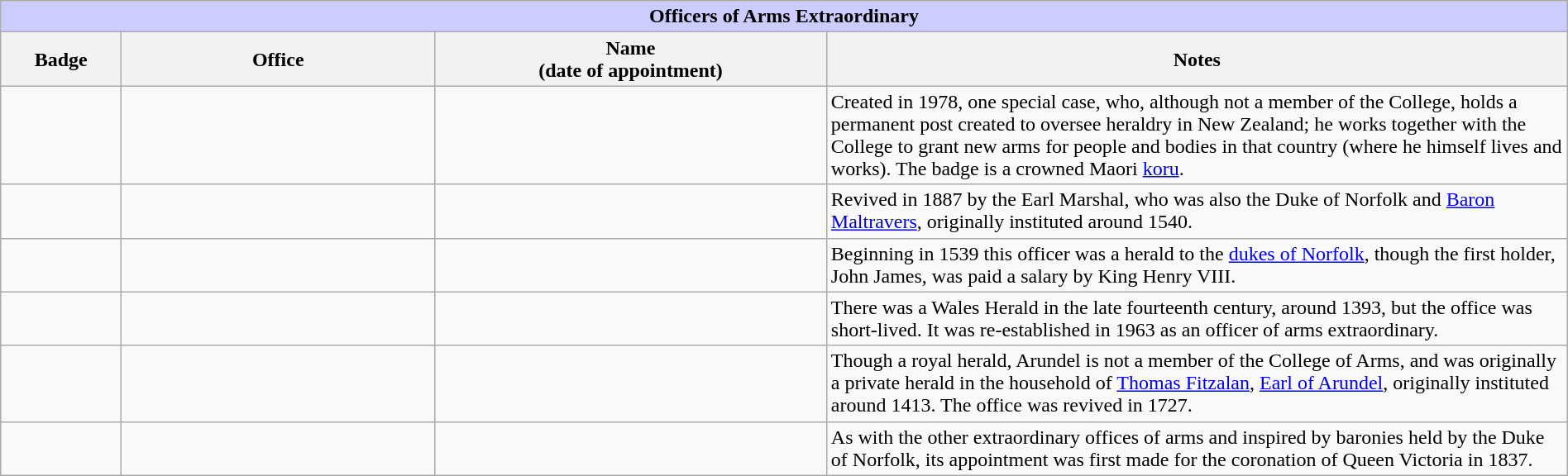<table class="wikitable" style="width:100%; margin:0.5em 1em 0.5em 0; background:#f9f9f9;">
<tr>
<th colspan="4" style="background:#ccf;">Officers of Arms Extraordinary</th>
</tr>
<tr>
<th style="width:90px;">Badge</th>
<th style="width:20%;">Office</th>
<th style="width:25%;">Name<br>(date of appointment)</th>
<th>Notes</th>
</tr>
<tr>
<td style="text-align:center;"></td>
<td></td>
<td></td>
<td>Created in 1978, one special case, who, although not a member of the College, holds a permanent post created to oversee heraldry in New Zealand; he works together with the College to grant new arms for people and bodies in that country (where he himself lives and works). The badge is a crowned Maori <a href='#'>koru</a>.</td>
</tr>
<tr>
<td style="text-align:center;"></td>
<td></td>
<td></td>
<td>Revived in 1887 by the Earl Marshal, who was also the Duke of Norfolk and <a href='#'>Baron Maltravers</a>, originally instituted around 1540.</td>
</tr>
<tr>
<td style="text-align:center;"></td>
<td></td>
<td></td>
<td>Beginning in 1539 this officer was a herald to the <a href='#'>dukes of Norfolk</a>, though the first holder, John James, was paid a salary by King Henry VIII.</td>
</tr>
<tr>
<td style="text-align:center;"></td>
<td></td>
<td></td>
<td>There was a Wales Herald in the late fourteenth century, around 1393, but the office was short-lived. It was re-established in 1963 as an officer of arms extraordinary.</td>
</tr>
<tr>
<td style="text-align:center;"></td>
<td></td>
<td></td>
<td>Though a royal herald, Arundel is not a member of the College of Arms, and was originally a private herald in the household of <a href='#'>Thomas Fitzalan</a>, <a href='#'>Earl of Arundel</a>, originally instituted around 1413. The office was revived in 1727.</td>
</tr>
<tr>
<td style="text-align:center;"></td>
<td></td>
<td></td>
<td>As with the other extraordinary offices of arms and inspired by baronies held by the Duke of Norfolk, its appointment was first made for the coronation of Queen Victoria in 1837.</td>
</tr>
</table>
